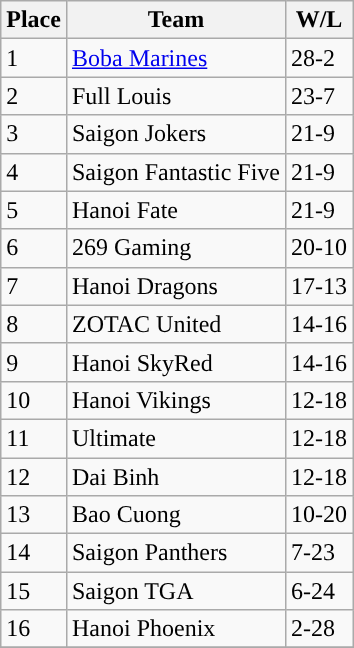<table class="wikitable" style="text-align:left">
<tr>
<th style="text-align:center"><strong>Place</strong></th>
<th style="text-align:center"><strong>Team</strong></th>
<th style="text-align:center"><strong>W/L</strong></th>
</tr>
<tr>
<td style="text-align:left;">1</td>
<td style="text-align:left;"><a href='#'>Boba Marines</a></td>
<td style="text-align:left;">28-2</td>
</tr>
<tr>
<td style="text-align:left;">2</td>
<td style="text-align:left;">Full Louis</td>
<td style="text-align:left;">23-7</td>
</tr>
<tr>
<td style="text-align:left;">3</td>
<td style="text-align:left;">Saigon Jokers</td>
<td style="text-align:left;">21-9</td>
</tr>
<tr>
<td style="text-align:left;">4</td>
<td style="text-align:left;">Saigon Fantastic Five</td>
<td style="text-align:left;">21-9</td>
</tr>
<tr>
<td style="text-align:left;">5</td>
<td style="text-align:left;">Hanoi Fate</td>
<td style="text-align:left;">21-9</td>
</tr>
<tr>
<td style="text-align:left;">6</td>
<td style="text-align:left;">269 Gaming</td>
<td style="text-align:left;">20-10</td>
</tr>
<tr>
<td style="text-align:left;">7</td>
<td style="text-align:left;">Hanoi Dragons</td>
<td style="text-align:left;">17-13</td>
</tr>
<tr>
<td style="text-align:left;">8</td>
<td style="text-align:left;">ZOTAC United</td>
<td style="text-align:left;">14-16</td>
</tr>
<tr>
<td style="text-align:left;">9</td>
<td style="text-align:left;">Hanoi SkyRed</td>
<td style="text-align:left;">14-16</td>
</tr>
<tr>
<td style="text-align:left;">10</td>
<td style="text-align:left;">Hanoi Vikings</td>
<td style="text-align:left;">12-18</td>
</tr>
<tr>
<td style="text-align:left;">11</td>
<td style="text-align:left;">⁠Ultimate</td>
<td style="text-align:left;">12-18</td>
</tr>
<tr>
<td style="text-align:left;">12</td>
<td style="text-align:left;">Dai Binh</td>
<td style="text-align:left;">12-18</td>
</tr>
<tr>
<td style="text-align:left;">13</td>
<td style="text-align:left;">Bao Cuong</td>
<td style="text-align:left;">10-20</td>
</tr>
<tr>
<td style="text-align:left;">14</td>
<td style="text-align:left;">Saigon Panthers</td>
<td style="text-align:left;">7-23</td>
</tr>
<tr>
<td style="text-align:left;">15</td>
<td style="text-align:left;">Saigon TGA</td>
<td style="text-align:left;">6-24</td>
</tr>
<tr>
<td style="text-align:left;">16</td>
<td style="text-align:left;">Hanoi Phoenix</td>
<td style="text-align:left;">2-28</td>
</tr>
<tr>
</tr>
</table>
